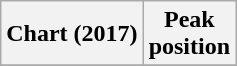<table class="wikitable sortable plainrowheaders" style="text-align:center;">
<tr>
<th scope="col">Chart (2017)</th>
<th scope="col">Peak<br>position</th>
</tr>
<tr>
</tr>
</table>
